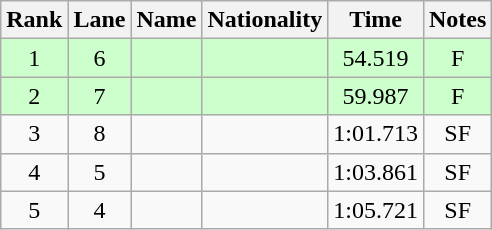<table class="wikitable sortable" style="text-align:center">
<tr>
<th>Rank</th>
<th>Lane</th>
<th>Name</th>
<th>Nationality</th>
<th>Time</th>
<th>Notes</th>
</tr>
<tr bgcolor=ccffcc>
<td>1</td>
<td>6</td>
<td align=left></td>
<td align=left></td>
<td>54.519</td>
<td>F</td>
</tr>
<tr bgcolor=ccffcc>
<td>2</td>
<td>7</td>
<td align=left></td>
<td align=left></td>
<td>59.987</td>
<td>F</td>
</tr>
<tr>
<td>3</td>
<td>8</td>
<td align=left></td>
<td align=left></td>
<td>1:01.713</td>
<td>SF</td>
</tr>
<tr>
<td>4</td>
<td>5</td>
<td align=left></td>
<td align=left></td>
<td>1:03.861</td>
<td>SF</td>
</tr>
<tr>
<td>5</td>
<td>4</td>
<td align=left></td>
<td align=left></td>
<td>1:05.721</td>
<td>SF</td>
</tr>
</table>
